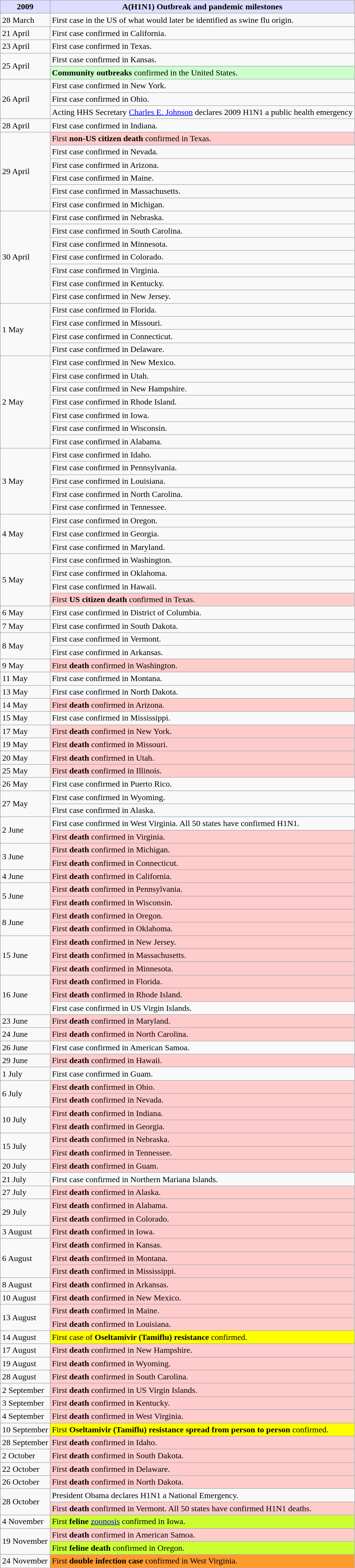<table class="wikitable">
<tr>
<th style="background:#ddf">2009</th>
<th style="background:#ddf">A(H1N1) Outbreak and pandemic milestones</th>
</tr>
<tr>
<td>28 March</td>
<td> First case in the US of what would later be identified as swine flu origin.</td>
</tr>
<tr>
<td>21 April</td>
<td> First case confirmed in California.</td>
</tr>
<tr>
<td>23 April</td>
<td> First case confirmed in Texas.</td>
</tr>
<tr>
<td rowspan=2>25 April</td>
<td> First case confirmed in Kansas.</td>
</tr>
<tr>
<td style="background:#ccffcc;"> <strong>Community outbreaks</strong> confirmed in the United States.</td>
</tr>
<tr>
<td rowspan=3>26 April</td>
<td> First case confirmed in New York.</td>
</tr>
<tr>
<td> First case confirmed in Ohio.</td>
</tr>
<tr>
<td>Acting HHS Secretary <a href='#'>Charles E. Johnson</a> declares 2009 H1N1 a public health emergency</td>
</tr>
<tr>
<td>28 April</td>
<td> First case confirmed in Indiana.</td>
</tr>
<tr>
<td rowspan=6>29 April</td>
<td style="background:#ffcccc;"> First <strong>non-US citizen death</strong> confirmed in Texas.</td>
</tr>
<tr>
<td> First case confirmed in Nevada.</td>
</tr>
<tr>
<td> First case confirmed in Arizona.</td>
</tr>
<tr>
<td> First case confirmed in Maine.</td>
</tr>
<tr>
<td> First case confirmed in Massachusetts.</td>
</tr>
<tr>
<td> First case confirmed in Michigan.</td>
</tr>
<tr>
<td rowspan=7>30 April</td>
<td> First case confirmed in Nebraska.</td>
</tr>
<tr>
<td> First case confirmed in South Carolina.</td>
</tr>
<tr>
<td> First case confirmed in Minnesota.</td>
</tr>
<tr>
<td> First case confirmed in Colorado.</td>
</tr>
<tr>
<td> First case confirmed in Virginia.</td>
</tr>
<tr>
<td> First case confirmed in Kentucky.</td>
</tr>
<tr>
<td> First case confirmed in New Jersey.</td>
</tr>
<tr>
<td rowspan=4>1 May</td>
<td> First case confirmed in Florida.</td>
</tr>
<tr>
<td> First case confirmed in Missouri.</td>
</tr>
<tr>
<td> First case confirmed in Connecticut.</td>
</tr>
<tr>
<td> First case confirmed in Delaware.</td>
</tr>
<tr>
<td rowspan=7>2 May</td>
<td> First case confirmed in New Mexico.</td>
</tr>
<tr>
<td> First case confirmed in Utah.</td>
</tr>
<tr>
<td> First case confirmed in New Hampshire.</td>
</tr>
<tr>
<td> First case confirmed in Rhode Island.</td>
</tr>
<tr>
<td> First case confirmed in Iowa.</td>
</tr>
<tr>
<td> First case confirmed in Wisconsin.</td>
</tr>
<tr>
<td> First case confirmed in Alabama.</td>
</tr>
<tr>
<td rowspan=5>3 May</td>
<td> First case confirmed in Idaho.</td>
</tr>
<tr>
<td> First case confirmed in Pennsylvania.</td>
</tr>
<tr>
<td> First case confirmed in Louisiana.</td>
</tr>
<tr>
<td> First case confirmed in North Carolina.</td>
</tr>
<tr>
<td> First case confirmed in Tennessee.</td>
</tr>
<tr>
<td rowspan=3>4 May</td>
<td> First case confirmed in Oregon.</td>
</tr>
<tr>
<td> First case confirmed in Georgia.</td>
</tr>
<tr>
<td> First case confirmed in Maryland.</td>
</tr>
<tr>
<td rowspan=4>5 May</td>
<td> First case confirmed in Washington.</td>
</tr>
<tr>
<td> First case confirmed in Oklahoma.</td>
</tr>
<tr>
<td> First case confirmed in Hawaii.</td>
</tr>
<tr>
<td style="background:#ffcccc;"> First <strong>US citizen death</strong> confirmed in Texas.</td>
</tr>
<tr>
<td>6 May</td>
<td> First case confirmed in District of Columbia.</td>
</tr>
<tr>
<td>7 May</td>
<td> First case confirmed in South Dakota.</td>
</tr>
<tr>
<td rowspan=2>8 May</td>
<td> First case confirmed in Vermont.</td>
</tr>
<tr>
<td> First case confirmed in Arkansas.</td>
</tr>
<tr>
<td>9 May</td>
<td style="background:#ffcccc;"> First <strong>death</strong> confirmed in Washington.</td>
</tr>
<tr>
<td>11 May</td>
<td> First case confirmed in Montana.</td>
</tr>
<tr>
<td>13 May</td>
<td> First case confirmed in North Dakota.</td>
</tr>
<tr>
<td>14 May</td>
<td style="background:#ffcccc;"> First <strong>death</strong> confirmed in Arizona.</td>
</tr>
<tr>
<td>15 May</td>
<td> First case confirmed in Mississippi.</td>
</tr>
<tr>
<td>17 May</td>
<td style="background:#ffcccc;"> First <strong>death</strong> confirmed in New York.</td>
</tr>
<tr>
<td>19 May</td>
<td style="background:#ffcccc;"> First <strong>death</strong> confirmed in Missouri.</td>
</tr>
<tr>
<td>20 May</td>
<td style="background:#ffcccc;"> First <strong>death</strong> confirmed in Utah.</td>
</tr>
<tr>
<td>25 May</td>
<td style="background:#ffcccc;"> First <strong>death</strong> confirmed in Illinois.</td>
</tr>
<tr>
<td>26 May</td>
<td> First case confirmed in Puerto Rico.</td>
</tr>
<tr>
<td rowspan=2>27 May</td>
<td> First case confirmed in Wyoming.</td>
</tr>
<tr>
<td> First case confirmed in Alaska.</td>
</tr>
<tr>
<td rowspan=2>2 June</td>
<td> First case confirmed in West Virginia. All 50 states have confirmed H1N1.</td>
</tr>
<tr>
<td style="background:#ffcccc;"> First <strong>death</strong> confirmed in Virginia.</td>
</tr>
<tr>
<td rowspan=2>3 June</td>
<td style="background:#ffcccc;"> First <strong>death</strong> confirmed in Michigan.</td>
</tr>
<tr>
<td style="background:#ffcccc;"> First <strong>death</strong> confirmed in Connecticut.</td>
</tr>
<tr>
<td>4 June</td>
<td style="background:#ffcccc;"> First <strong>death</strong> confirmed in California.</td>
</tr>
<tr>
<td rowspan=2>5 June</td>
<td style="background:#ffcccc;"> First <strong>death</strong> confirmed in Pennsylvania.</td>
</tr>
<tr>
<td style="background:#ffcccc;"> First <strong>death</strong> confirmed in Wisconsin.</td>
</tr>
<tr>
<td rowspan=2>8 June</td>
<td style="background:#ffcccc;"> First <strong>death</strong> confirmed in Oregon.</td>
</tr>
<tr>
<td style="background:#ffcccc;"> First <strong>death</strong> confirmed in Oklahoma.</td>
</tr>
<tr>
<td rowspan=3>15 June</td>
<td style="background:#ffcccc;"> First <strong>death</strong> confirmed in New Jersey.</td>
</tr>
<tr>
<td style="background:#ffcccc;"> First <strong>death</strong> confirmed in Massachusetts.</td>
</tr>
<tr>
<td style="background:#ffcccc;"> First <strong>death</strong> confirmed in Minnesota.</td>
</tr>
<tr>
<td rowspan=3>16 June</td>
<td style="background:#ffcccc;"> First <strong>death</strong> confirmed in Florida.</td>
</tr>
<tr>
<td style="background:#ffcccc;"> First <strong>death</strong> confirmed in Rhode Island.</td>
</tr>
<tr>
<td> First case confirmed in US Virgin Islands.</td>
</tr>
<tr>
<td>23 June</td>
<td style="background:#ffcccc;"> First <strong>death</strong> confirmed in Maryland.</td>
</tr>
<tr>
<td>24 June</td>
<td style="background:#ffcccc;"> First <strong>death</strong> confirmed in North Carolina.</td>
</tr>
<tr>
<td>26 June</td>
<td> First case confirmed in American Samoa.</td>
</tr>
<tr>
<td>29 June</td>
<td style="background:#ffcccc;"> First <strong>death</strong> confirmed in Hawaii.</td>
</tr>
<tr>
<td>1 July</td>
<td> First case confirmed in Guam.</td>
</tr>
<tr>
<td rowspan=2>6 July</td>
<td style="background:#ffcccc;"> First <strong>death</strong> confirmed in Ohio.</td>
</tr>
<tr>
<td style="background:#ffcccc;"> First <strong>death</strong> confirmed in Nevada.</td>
</tr>
<tr>
<td rowspan=2>10 July</td>
<td style="background:#ffcccc;"> First <strong>death</strong> confirmed in Indiana.</td>
</tr>
<tr>
<td style="background:#ffcccc;"> First <strong>death</strong> confirmed in Georgia.</td>
</tr>
<tr>
<td rowspan=2>15 July</td>
<td style="background:#ffcccc;"> First <strong>death</strong> confirmed in Nebraska.</td>
</tr>
<tr>
<td style="background:#ffcccc;"> First <strong>death</strong> confirmed in Tennessee.</td>
</tr>
<tr>
<td>20 July</td>
<td style="background:#ffcccc;"> First <strong>death</strong> confirmed in Guam.</td>
</tr>
<tr>
<td>21 July</td>
<td> First case confirmed in Northern Mariana Islands.</td>
</tr>
<tr>
<td>27 July</td>
<td style="background:#ffcccc;"> First <strong>death</strong> confirmed in Alaska.</td>
</tr>
<tr>
<td rowspan=2>29 July</td>
<td style="background:#ffcccc;"> First <strong>death</strong> confirmed in Alabama.</td>
</tr>
<tr>
<td style="background:#ffcccc;"> First <strong>death</strong> confirmed in Colorado.</td>
</tr>
<tr>
<td>3 August</td>
<td style="background:#ffcccc;"> First <strong>death</strong> confirmed in Iowa.</td>
</tr>
<tr>
<td rowspan=3>6 August</td>
<td style="background:#ffcccc;"> First <strong>death</strong> confirmed in Kansas.</td>
</tr>
<tr>
<td style="background:#ffcccc;"> First <strong>death</strong> confirmed in Montana.</td>
</tr>
<tr>
<td style="background:#ffcccc;"> First <strong>death</strong> confirmed in Mississippi.</td>
</tr>
<tr>
<td>8 August</td>
<td style="background:#ffcccc;"> First <strong>death</strong> confirmed in Arkansas.</td>
</tr>
<tr>
<td>10 August</td>
<td style="background:#ffcccc;"> First <strong>death</strong> confirmed in New Mexico.</td>
</tr>
<tr>
<td rowspan=2>13 August</td>
<td style="background:#ffcccc;"> First <strong>death</strong> confirmed in Maine.</td>
</tr>
<tr>
<td style="background:#ffcccc;"> First <strong>death</strong> confirmed in Louisiana.</td>
</tr>
<tr>
<td>14 August</td>
<td style="background:yellow;"> First case of <strong>Oseltamivir (Tamiflu) resistance</strong> confirmed.</td>
</tr>
<tr>
<td>17 August</td>
<td style="background:#ffcccc;"> First <strong>death</strong> confirmed in New Hampshire.</td>
</tr>
<tr>
<td>19 August</td>
<td style="background:#ffcccc;"> First <strong>death</strong> confirmed in Wyoming.</td>
</tr>
<tr>
<td>28 August</td>
<td style="background:#ffcccc;"> First <strong>death</strong> confirmed in South Carolina.</td>
</tr>
<tr>
<td>2 September</td>
<td style="background:#ffcccc;"> First <strong>death</strong> confirmed in US Virgin Islands.</td>
</tr>
<tr>
<td>3 September</td>
<td style="background:#ffcccc;"> First <strong>death</strong> confirmed in Kentucky.</td>
</tr>
<tr>
<td>4 September</td>
<td style="background:#ffcccc;"> First <strong>death</strong> confirmed in West Virginia.</td>
</tr>
<tr>
<td>10 September</td>
<td style="background:yellow;"> First <strong>Oseltamivir (Tamiflu) resistance spread from person to person</strong> confirmed.</td>
</tr>
<tr>
<td>28 September</td>
<td style="background:#ffcccc;"> First <strong>death</strong> confirmed in Idaho.</td>
</tr>
<tr>
<td>2 October</td>
<td style="background:#ffcccc;"> First <strong>death</strong> confirmed in South Dakota.</td>
</tr>
<tr>
<td>22 October</td>
<td style="background:#ffcccc;"> First <strong>death</strong> confirmed in Delaware.</td>
</tr>
<tr>
<td>26 October</td>
<td style="background:#ffcccc;"> First <strong>death</strong> confirmed in North Dakota.</td>
</tr>
<tr>
<td rowspan=2>28 October</td>
<td>President Obama declares H1N1 a National Emergency.</td>
</tr>
<tr>
<td style="background:#ffcccc;"> First <strong>death</strong> confirmed in Vermont. All 50 states have confirmed H1N1 deaths.</td>
</tr>
<tr>
<td>4 November</td>
<td style="background:#CCFF33"> First <strong>feline</strong> <a href='#'>zoonosis</a> confirmed in Iowa.</td>
</tr>
<tr>
<td rowspan=2>19 November</td>
<td style="background:#ffcccc;"> First <strong>death</strong> confirmed in American Samoa.</td>
</tr>
<tr>
<td style="background:#CCFF33"> First <strong>feline death</strong> confirmed in Oregon.</td>
</tr>
<tr>
<td>24 November</td>
<td style="background:#FE9A2E"> First <strong>double infection case</strong> confirmed in West Virginia.</td>
</tr>
<tr>
</tr>
</table>
